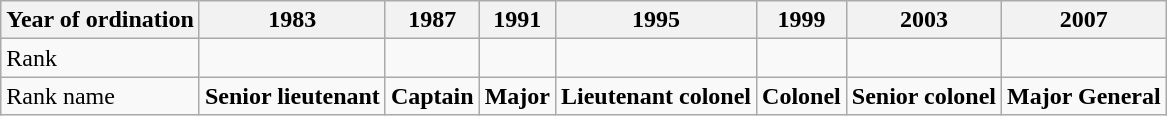<table class="wikitable">
<tr>
<th>Year of ordination</th>
<th>1983</th>
<th>1987</th>
<th>1991</th>
<th>1995</th>
<th>1999</th>
<th>2003</th>
<th>2007</th>
</tr>
<tr>
<td>Rank</td>
<td></td>
<td></td>
<td></td>
<td></td>
<td></td>
<td></td>
<td></td>
</tr>
<tr>
<td>Rank name</td>
<td><strong>Senior lieutenant</strong></td>
<td><strong>Captain</strong></td>
<td><strong>Major</strong></td>
<td><strong>Lieutenant colonel</strong></td>
<td><strong>Colonel</strong></td>
<td><strong>Senior colonel</strong></td>
<td><strong>Major General</strong></td>
</tr>
</table>
